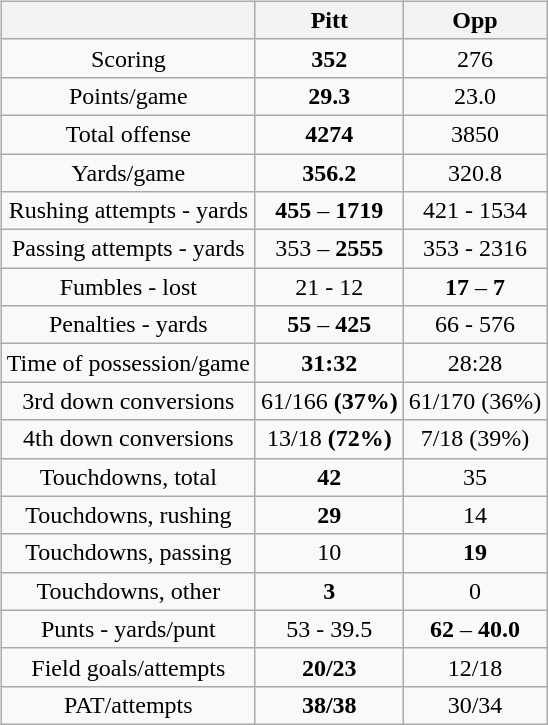<table>
<tr>
<td valign="top"><br><table class="wikitable" style="white-space:nowrap;">
<tr>
<th></th>
<th>Pitt</th>
<th>Opp</th>
</tr>
<tr align="center">
<td>Scoring</td>
<td><strong>352</strong></td>
<td>276</td>
</tr>
<tr align="center">
<td>Points/game</td>
<td><strong>29.3</strong></td>
<td>23.0</td>
</tr>
<tr align="center">
<td>Total offense</td>
<td><strong>4274</strong></td>
<td>3850</td>
</tr>
<tr align="center">
<td>Yards/game</td>
<td><strong>356.2</strong></td>
<td>320.8</td>
</tr>
<tr align="center">
<td>Rushing attempts - yards</td>
<td><strong>455</strong> – <strong>1719</strong></td>
<td>421 - 1534</td>
</tr>
<tr align="center">
<td>Passing attempts - yards</td>
<td>353 – <strong>2555</strong></td>
<td>353 - 2316</td>
</tr>
<tr align="center">
<td>Fumbles - lost</td>
<td>21 - 12</td>
<td><strong>17</strong> – <strong>7</strong></td>
</tr>
<tr align="center">
<td>Penalties - yards</td>
<td><strong>55</strong> – <strong>425</strong></td>
<td>66 - 576</td>
</tr>
<tr align="center">
<td>Time of possession/game</td>
<td><strong>31:32</strong></td>
<td>28:28</td>
</tr>
<tr align="center">
<td>3rd down conversions</td>
<td>61/166 <strong>(37%)</strong></td>
<td>61/170 (36%)</td>
</tr>
<tr align="center">
<td>4th down conversions</td>
<td>13/18 <strong>(72%)</strong></td>
<td>7/18 (39%)</td>
</tr>
<tr align="center">
<td>Touchdowns, total</td>
<td><strong>42</strong></td>
<td>35</td>
</tr>
<tr align="center">
<td>Touchdowns, rushing</td>
<td><strong>29</strong></td>
<td>14</td>
</tr>
<tr align="center">
<td>Touchdowns, passing</td>
<td>10</td>
<td><strong>19</strong></td>
</tr>
<tr align="center">
<td>Touchdowns, other</td>
<td><strong>3</strong></td>
<td>0</td>
</tr>
<tr align="center">
<td>Punts - yards/punt</td>
<td>53 - 39.5</td>
<td><strong>62</strong> – <strong>40.0</strong></td>
</tr>
<tr align="center">
<td>Field goals/attempts</td>
<td><strong>20/23</strong></td>
<td>12/18</td>
</tr>
<tr align="center">
<td>PAT/attempts</td>
<td><strong>38/38</strong></td>
<td>30/34</td>
</tr>
</table>
</td>
</tr>
<tr>
</tr>
</table>
